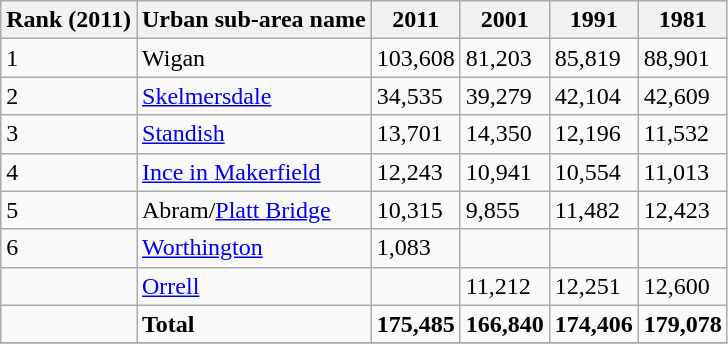<table class="wikitable sortable">
<tr>
<th>Rank (2011)</th>
<th>Urban sub-area name</th>
<th>2011 </th>
<th>2001</th>
<th>1991</th>
<th>1981</th>
</tr>
<tr>
<td>1</td>
<td>Wigan</td>
<td>103,608</td>
<td>81,203</td>
<td>85,819</td>
<td>88,901</td>
</tr>
<tr>
<td>2</td>
<td><a href='#'>Skelmersdale</a></td>
<td>34,535</td>
<td>39,279</td>
<td>42,104</td>
<td>42,609</td>
</tr>
<tr>
<td>3</td>
<td><a href='#'>Standish</a></td>
<td>13,701</td>
<td>14,350</td>
<td>12,196</td>
<td>11,532</td>
</tr>
<tr>
<td>4</td>
<td><a href='#'>Ince in Makerfield</a></td>
<td>12,243</td>
<td>10,941</td>
<td>10,554</td>
<td>11,013</td>
</tr>
<tr>
<td>5</td>
<td>Abram/<a href='#'>Platt Bridge</a></td>
<td>10,315</td>
<td>9,855</td>
<td>11,482</td>
<td>12,423</td>
</tr>
<tr>
<td>6</td>
<td><a href='#'>Worthington</a></td>
<td>1,083</td>
<td></td>
<td></td>
<td></td>
</tr>
<tr>
<td></td>
<td><a href='#'>Orrell</a></td>
<td></td>
<td>11,212</td>
<td>12,251</td>
<td>12,600</td>
</tr>
<tr>
<td></td>
<td><strong>Total</strong></td>
<td><strong>175,485</strong></td>
<td><strong>166,840</strong></td>
<td><strong>174,406</strong></td>
<td><strong>179,078</strong></td>
</tr>
<tr>
</tr>
</table>
